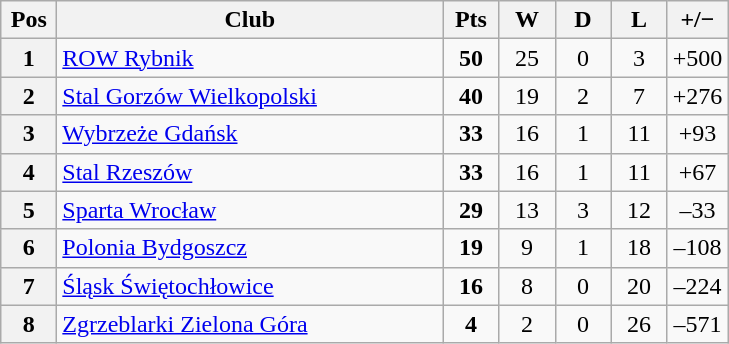<table class="wikitable">
<tr>
<th width=30>Pos</th>
<th width=250>Club</th>
<th width=30>Pts</th>
<th width=30>W</th>
<th width=30>D</th>
<th width=30>L</th>
<th width=30>+/−</th>
</tr>
<tr align=center>
<th>1</th>
<td align=left><a href='#'>ROW Rybnik</a></td>
<td><strong>50</strong></td>
<td>25</td>
<td>0</td>
<td>3</td>
<td>+500</td>
</tr>
<tr align=center>
<th>2</th>
<td align=left><a href='#'>Stal Gorzów Wielkopolski</a></td>
<td><strong>40</strong></td>
<td>19</td>
<td>2</td>
<td>7</td>
<td>+276</td>
</tr>
<tr align=center>
<th>3</th>
<td align=left><a href='#'>Wybrzeże Gdańsk</a></td>
<td><strong>33</strong></td>
<td>16</td>
<td>1</td>
<td>11</td>
<td>+93</td>
</tr>
<tr align=center>
<th>4</th>
<td align=left><a href='#'>Stal Rzeszów</a></td>
<td><strong>33</strong></td>
<td>16</td>
<td>1</td>
<td>11</td>
<td>+67</td>
</tr>
<tr align=center>
<th>5</th>
<td align=left><a href='#'>Sparta Wrocław</a></td>
<td><strong>29</strong></td>
<td>13</td>
<td>3</td>
<td>12</td>
<td>–33</td>
</tr>
<tr align=center>
<th>6</th>
<td align=left><a href='#'>Polonia Bydgoszcz</a></td>
<td><strong>19</strong></td>
<td>9</td>
<td>1</td>
<td>18</td>
<td>–108</td>
</tr>
<tr align=center>
<th>7</th>
<td align=left><a href='#'>Śląsk Świętochłowice</a></td>
<td><strong>16</strong></td>
<td>8</td>
<td>0</td>
<td>20</td>
<td>–224</td>
</tr>
<tr align=center>
<th>8</th>
<td align=left><a href='#'>Zgrzeblarki Zielona Góra</a></td>
<td><strong>4</strong></td>
<td>2</td>
<td>0</td>
<td>26</td>
<td>–571</td>
</tr>
</table>
